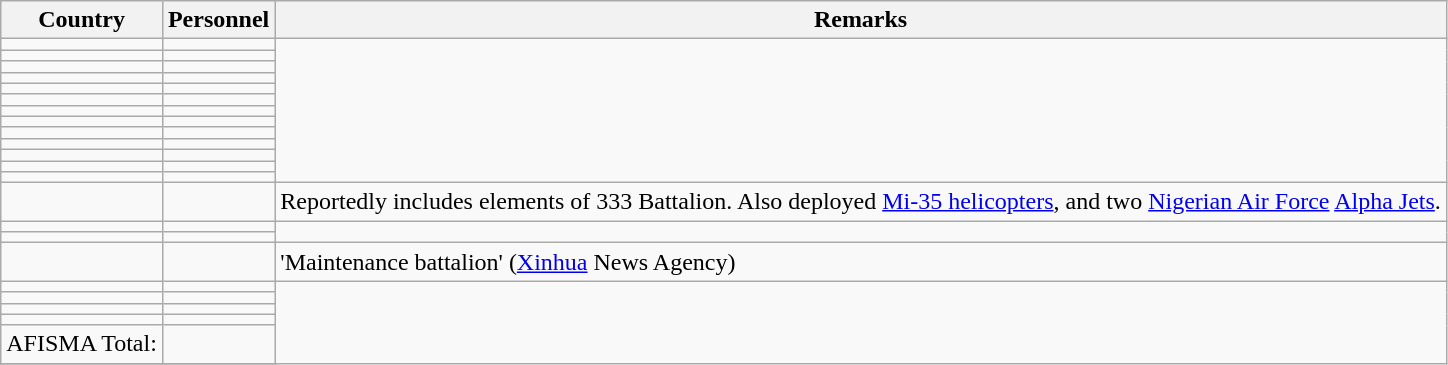<table class="wikitable" border="1">
<tr>
<th>Country</th>
<th>Personnel</th>
<th>Remarks</th>
</tr>
<tr>
<td></td>
<td></td>
</tr>
<tr>
<td></td>
<td></td>
</tr>
<tr>
<td></td>
<td></td>
</tr>
<tr>
<td></td>
<td></td>
</tr>
<tr>
<td></td>
<td></td>
</tr>
<tr>
<td></td>
<td></td>
</tr>
<tr>
<td></td>
<td></td>
</tr>
<tr>
<td></td>
<td></td>
</tr>
<tr>
<td></td>
<td></td>
</tr>
<tr>
<td></td>
<td></td>
</tr>
<tr>
<td></td>
<td></td>
</tr>
<tr>
<td></td>
<td></td>
</tr>
<tr>
<td></td>
<td></td>
</tr>
<tr>
<td></td>
<td></td>
<td>Reportedly includes elements of 333 Battalion. Also deployed <a href='#'>Mi-35 helicopters</a>, and two <a href='#'>Nigerian Air Force</a> <a href='#'>Alpha Jets</a>.</td>
</tr>
<tr>
<td></td>
<td></td>
</tr>
<tr>
<td></td>
<td></td>
</tr>
<tr>
<td></td>
<td></td>
<td>'Maintenance battalion' (<a href='#'>Xinhua</a> News Agency)</td>
</tr>
<tr>
<td></td>
<td></td>
</tr>
<tr>
<td></td>
<td></td>
</tr>
<tr>
<td></td>
<td></td>
</tr>
<tr>
<td></td>
<td></td>
</tr>
<tr>
<td>AFISMA Total:</td>
<td></td>
</tr>
<tr>
</tr>
</table>
